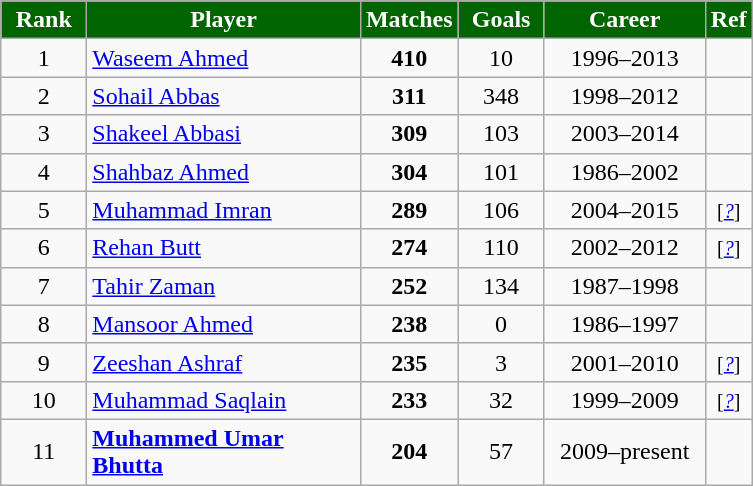<table class="wikitable sortable" style="text-align:center">
<tr>
<th style="width:50px;background:#006400;color:white">Rank</th>
<th style="width:175px;background:#006400;color:white">Player</th>
<th style="width:50px;background:#006400;color:white">Matches</th>
<th style="width:50px;background:#006400;color:white">Goals</th>
<th style="width:100px;background:#006400;color:white">Career</th>
<th style="width:10px;background:#006400;color:white">Ref</th>
</tr>
<tr>
<td>1</td>
<td align="left"><a href='#'>Waseem Ahmed</a></td>
<td><strong>410</strong></td>
<td>10</td>
<td>1996–2013</td>
<td></td>
</tr>
<tr>
<td>2</td>
<td align="left"><a href='#'>Sohail Abbas</a></td>
<td><strong>311</strong></td>
<td>348</td>
<td>1998–2012</td>
<td></td>
</tr>
<tr>
<td>3</td>
<td align="left"><a href='#'>Shakeel Abbasi</a></td>
<td><strong>309</strong></td>
<td>103</td>
<td>2003–2014</td>
<td></td>
</tr>
<tr>
<td>4</td>
<td align="left"><a href='#'>Shahbaz Ahmed</a></td>
<td><strong>304</strong></td>
<td>101</td>
<td>1986–2002</td>
<td></td>
</tr>
<tr>
<td>5</td>
<td align="left"><a href='#'>Muhammad Imran</a></td>
<td><strong>289</strong></td>
<td>106</td>
<td>2004–2015</td>
<td><small>[<em><a href='#'>?</a></em>]</small></td>
</tr>
<tr>
<td>6</td>
<td align="left"><a href='#'>Rehan Butt</a></td>
<td><strong>274</strong></td>
<td>110</td>
<td>2002–2012</td>
<td><small>[<em><a href='#'>?</a></em>]</small></td>
</tr>
<tr>
<td>7</td>
<td align="left"><a href='#'>Tahir Zaman</a></td>
<td><strong>252</strong></td>
<td>134</td>
<td>1987–1998</td>
<td></td>
</tr>
<tr>
<td>8</td>
<td align="left"><a href='#'>Mansoor Ahmed</a></td>
<td><strong>238</strong></td>
<td>0</td>
<td>1986–1997</td>
<td></td>
</tr>
<tr>
<td>9</td>
<td align="left"><a href='#'>Zeeshan Ashraf</a></td>
<td><strong>235</strong></td>
<td>3</td>
<td>2001–2010</td>
<td><small>[<em><a href='#'>?</a></em>]</small></td>
</tr>
<tr>
<td>10</td>
<td align="left"><a href='#'>Muhammad Saqlain</a></td>
<td><strong>233</strong></td>
<td>32</td>
<td>1999–2009</td>
<td><small>[<em><a href='#'>?</a></em>]</small></td>
</tr>
<tr>
<td>11</td>
<td align="left"><strong><a href='#'>Muhammed Umar Bhutta</a></strong></td>
<td><strong>204</strong></td>
<td>57</td>
<td>2009–present</td>
<td></td>
</tr>
</table>
